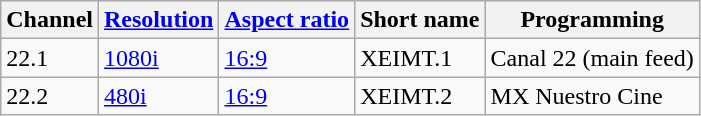<table class="wikitable sortable">
<tr>
<th>Channel</th>
<th><a href='#'>Resolution</a></th>
<th><a href='#'>Aspect ratio</a></th>
<th>Short name</th>
<th>Programming</th>
</tr>
<tr>
<td>22.1</td>
<td rowspan=1><a href='#'>1080i</a></td>
<td rowspan=1><a href='#'>16:9</a></td>
<td>XEIMT.1</td>
<td>Canal 22 (main feed)</td>
</tr>
<tr>
<td>22.2</td>
<td rowspan=1><a href='#'>480i</a></td>
<td rowspan=1><a href='#'>16:9</a></td>
<td>XEIMT.2</td>
<td>MX Nuestro Cine</td>
</tr>
</table>
